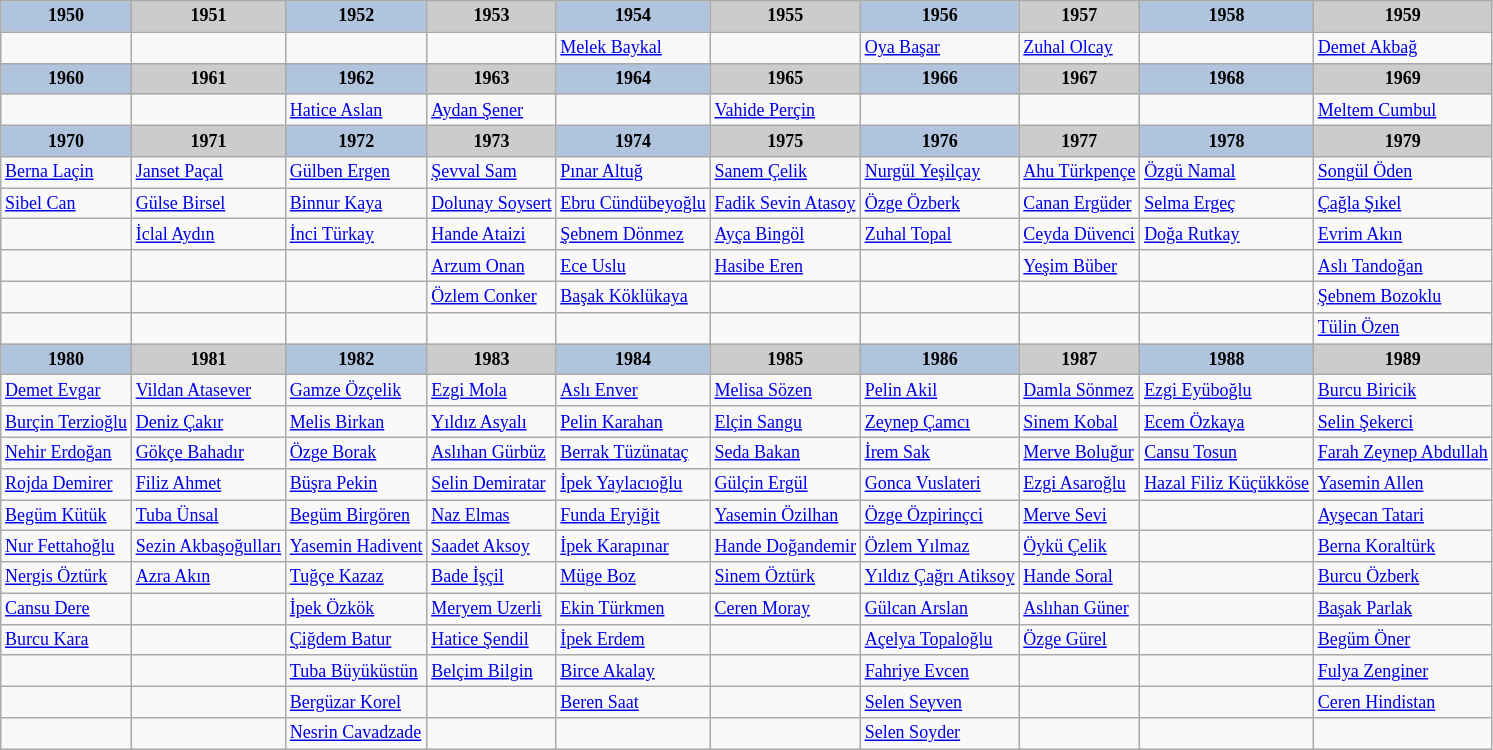<table class="wikitable" style="font-size:75%">
<tr>
<th style="background:LightSteelBlue">1950</th>
<th style="background:#CCCCCC">1951</th>
<th style="background:LightSteelBlue">1952</th>
<th style="background:#CCCCCC">1953</th>
<th style="background:LightSteelBlue">1954</th>
<th style="background:#CCCCCC">1955</th>
<th style="background:LightSteelBlue">1956</th>
<th style="background:#CCCCCC">1957</th>
<th style="background:LightSteelBlue">1958</th>
<th style="background:#CCCCCC">1959</th>
</tr>
<tr>
<td></td>
<td></td>
<td></td>
<td></td>
<td><a href='#'>Melek Baykal</a></td>
<td></td>
<td><a href='#'>Oya Başar</a></td>
<td><a href='#'>Zuhal Olcay</a></td>
<td></td>
<td><a href='#'>Demet Akbağ</a></td>
</tr>
<tr>
<th style="background:LightSteelBlue">1960</th>
<th style="background:#CCCCCC">1961</th>
<th style="background:LightSteelBlue">1962</th>
<th style="background:#CCCCCC">1963</th>
<th style="background:LightSteelBlue">1964</th>
<th style="background:#CCCCCC">1965</th>
<th style="background:LightSteelBlue">1966</th>
<th style="background:#CCCCCC">1967</th>
<th style="background:LightSteelBlue">1968</th>
<th style="background:#CCCCCC">1969</th>
</tr>
<tr>
<td></td>
<td></td>
<td><a href='#'>Hatice Aslan</a></td>
<td><a href='#'>Aydan Şener</a></td>
<td></td>
<td><a href='#'>Vahide Perçin</a></td>
<td></td>
<td></td>
<td></td>
<td><a href='#'>Meltem Cumbul</a></td>
</tr>
<tr>
<th style="background:LightSteelBlue">1970</th>
<th style="background:#CCCCCC">1971</th>
<th style="background:LightSteelBlue">1972</th>
<th style="background:#CCCCCC">1973</th>
<th style="background:LightSteelBlue">1974</th>
<th style="background:#CCCCCC">1975</th>
<th style="background:LightSteelBlue">1976</th>
<th style="background:#CCCCCC">1977</th>
<th style="background:LightSteelBlue">1978</th>
<th style="background:#CCCCCC">1979</th>
</tr>
<tr>
<td><a href='#'>Berna Laçin</a></td>
<td><a href='#'>Janset Paçal</a></td>
<td><a href='#'>Gülben Ergen</a></td>
<td><a href='#'>Şevval Sam</a></td>
<td><a href='#'>Pınar Altuğ</a></td>
<td><a href='#'>Sanem Çelik</a></td>
<td><a href='#'>Nurgül Yeşilçay</a></td>
<td><a href='#'>Ahu Türkpençe</a></td>
<td><a href='#'>Özgü Namal</a></td>
<td><a href='#'>Songül Öden</a></td>
</tr>
<tr>
<td><a href='#'>Sibel Can</a></td>
<td><a href='#'>Gülse Birsel</a></td>
<td><a href='#'>Binnur Kaya</a></td>
<td><a href='#'>Dolunay Soysert</a></td>
<td><a href='#'>Ebru Cündübeyoğlu</a></td>
<td><a href='#'>Fadik Sevin Atasoy</a></td>
<td><a href='#'>Özge Özberk</a></td>
<td><a href='#'>Canan Ergüder</a></td>
<td><a href='#'>Selma Ergeç</a></td>
<td><a href='#'>Çağla Şıkel</a></td>
</tr>
<tr>
<td></td>
<td><a href='#'>İclal Aydın</a></td>
<td><a href='#'>İnci Türkay</a></td>
<td><a href='#'>Hande Ataizi</a></td>
<td><a href='#'>Şebnem Dönmez</a></td>
<td><a href='#'>Ayça Bingöl</a></td>
<td><a href='#'>Zuhal Topal</a></td>
<td><a href='#'>Ceyda Düvenci</a></td>
<td><a href='#'>Doğa Rutkay</a></td>
<td><a href='#'>Evrim Akın</a></td>
</tr>
<tr>
<td></td>
<td></td>
<td></td>
<td><a href='#'>Arzum Onan</a></td>
<td><a href='#'>Ece Uslu</a></td>
<td><a href='#'>Hasibe Eren</a></td>
<td></td>
<td><a href='#'>Yeşim Büber</a></td>
<td></td>
<td><a href='#'>Aslı Tandoğan</a></td>
</tr>
<tr>
<td></td>
<td></td>
<td></td>
<td><a href='#'>Özlem Conker</a></td>
<td><a href='#'>Başak Köklükaya</a></td>
<td></td>
<td></td>
<td></td>
<td></td>
<td><a href='#'>Şebnem Bozoklu</a></td>
</tr>
<tr>
<td></td>
<td></td>
<td></td>
<td></td>
<td></td>
<td></td>
<td></td>
<td></td>
<td></td>
<td><a href='#'>Tülin Özen</a></td>
</tr>
<tr>
<th style="background:LightSteelBlue">1980</th>
<th style="background:#CCCCCC">1981</th>
<th style="background:LightSteelBlue">1982</th>
<th style="background:#CCCCCC">1983</th>
<th style="background:LightSteelBlue">1984</th>
<th style="background:#CCCCCC">1985</th>
<th style="background:LightSteelBlue">1986</th>
<th style="background:#CCCCCC">1987</th>
<th style="background:LightSteelBlue">1988</th>
<th style="background:#CCCCCC">1989</th>
</tr>
<tr>
<td><a href='#'>Demet Evgar</a></td>
<td><a href='#'>Vildan Atasever</a></td>
<td><a href='#'>Gamze Özçelik</a></td>
<td><a href='#'>Ezgi Mola</a></td>
<td><a href='#'>Aslı Enver</a></td>
<td><a href='#'>Melisa Sözen</a></td>
<td><a href='#'>Pelin Akil</a></td>
<td><a href='#'>Damla Sönmez</a></td>
<td><a href='#'>Ezgi Eyüboğlu</a></td>
<td><a href='#'>Burcu Biricik</a></td>
</tr>
<tr>
<td><a href='#'>Burçin Terzioğlu</a></td>
<td><a href='#'>Deniz Çakır</a></td>
<td><a href='#'>Melis Birkan</a></td>
<td><a href='#'>Yıldız Asyalı</a></td>
<td><a href='#'>Pelin Karahan</a></td>
<td><a href='#'>Elçin Sangu</a></td>
<td><a href='#'>Zeynep Çamcı</a></td>
<td><a href='#'>Sinem Kobal</a></td>
<td><a href='#'>Ecem Özkaya</a></td>
<td><a href='#'>Selin Şekerci</a></td>
</tr>
<tr>
<td><a href='#'>Nehir Erdoğan</a></td>
<td><a href='#'>Gökçe Bahadır</a></td>
<td><a href='#'>Özge Borak</a></td>
<td><a href='#'>Aslıhan Gürbüz</a></td>
<td><a href='#'>Berrak Tüzünataç</a></td>
<td><a href='#'>Seda Bakan</a></td>
<td><a href='#'>İrem Sak</a></td>
<td><a href='#'>Merve Boluğur</a></td>
<td><a href='#'>Cansu Tosun</a></td>
<td><a href='#'>Farah Zeynep Abdullah</a></td>
</tr>
<tr>
<td><a href='#'>Rojda Demirer</a></td>
<td><a href='#'>Filiz Ahmet</a></td>
<td><a href='#'>Büşra Pekin</a></td>
<td><a href='#'>Selin Demiratar</a></td>
<td><a href='#'>İpek Yaylacıoğlu</a></td>
<td><a href='#'>Gülçin Ergül</a></td>
<td><a href='#'>Gonca Vuslateri</a></td>
<td><a href='#'>Ezgi Asaroğlu</a></td>
<td><a href='#'>Hazal Filiz Küçükköse</a></td>
<td><a href='#'>Yasemin Allen</a></td>
</tr>
<tr>
<td><a href='#'>Begüm Kütük</a></td>
<td><a href='#'>Tuba Ünsal</a></td>
<td><a href='#'>Begüm Birgören</a></td>
<td><a href='#'>Naz Elmas</a></td>
<td><a href='#'>Funda Eryiğit</a></td>
<td><a href='#'>Yasemin Özilhan</a></td>
<td><a href='#'>Özge Özpirinçci</a></td>
<td><a href='#'>Merve Sevi</a></td>
<td></td>
<td><a href='#'>Ayşecan Tatari</a></td>
</tr>
<tr>
<td><a href='#'>Nur Fettahoğlu</a></td>
<td><a href='#'>Sezin Akbaşoğulları</a></td>
<td><a href='#'>Yasemin Hadivent</a></td>
<td><a href='#'>Saadet Aksoy</a></td>
<td><a href='#'>İpek Karapınar</a></td>
<td><a href='#'>Hande Doğandemir</a></td>
<td><a href='#'>Özlem Yılmaz</a></td>
<td><a href='#'>Öykü Çelik</a></td>
<td></td>
<td><a href='#'>Berna Koraltürk</a></td>
</tr>
<tr>
<td><a href='#'>Nergis Öztürk</a></td>
<td><a href='#'>Azra Akın</a></td>
<td><a href='#'>Tuğçe Kazaz</a></td>
<td><a href='#'>Bade İşçil</a></td>
<td><a href='#'>Müge Boz</a></td>
<td><a href='#'>Sinem Öztürk</a></td>
<td><a href='#'>Yıldız Çağrı Atiksoy</a></td>
<td><a href='#'>Hande Soral</a></td>
<td></td>
<td><a href='#'>Burcu Özberk</a></td>
</tr>
<tr>
<td><a href='#'>Cansu Dere</a></td>
<td></td>
<td><a href='#'>İpek Özkök</a></td>
<td><a href='#'>Meryem Uzerli</a></td>
<td><a href='#'>Ekin Türkmen</a></td>
<td><a href='#'>Ceren Moray</a></td>
<td><a href='#'>Gülcan Arslan</a></td>
<td><a href='#'>Aslıhan Güner</a></td>
<td></td>
<td><a href='#'>Başak Parlak</a></td>
</tr>
<tr>
<td><a href='#'>Burcu Kara</a></td>
<td></td>
<td><a href='#'>Çiğdem Batur</a></td>
<td><a href='#'>Hatice Şendil</a></td>
<td><a href='#'>İpek Erdem</a></td>
<td></td>
<td><a href='#'>Açelya Topaloğlu</a></td>
<td><a href='#'>Özge Gürel</a></td>
<td></td>
<td><a href='#'>Begüm Öner</a></td>
</tr>
<tr>
<td></td>
<td></td>
<td><a href='#'>Tuba Büyüküstün</a></td>
<td><a href='#'>Belçim Bilgin</a></td>
<td><a href='#'>Birce Akalay</a></td>
<td></td>
<td><a href='#'>Fahriye Evcen</a></td>
<td></td>
<td></td>
<td><a href='#'>Fulya Zenginer</a></td>
</tr>
<tr>
<td></td>
<td></td>
<td><a href='#'>Bergüzar Korel</a></td>
<td></td>
<td><a href='#'>Beren Saat</a></td>
<td></td>
<td><a href='#'>Selen Seyven</a></td>
<td></td>
<td></td>
<td><a href='#'>Ceren Hindistan</a></td>
</tr>
<tr>
<td></td>
<td></td>
<td><a href='#'>Nesrin Cavadzade</a></td>
<td></td>
<td></td>
<td></td>
<td><a href='#'>Selen Soyder</a></td>
<td></td>
<td></td>
<td></td>
</tr>
</table>
